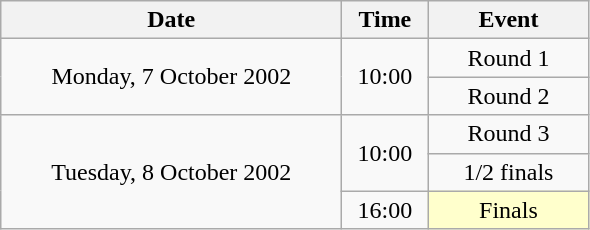<table class = "wikitable" style="text-align:center;">
<tr>
<th width=220>Date</th>
<th width=50>Time</th>
<th width=100>Event</th>
</tr>
<tr>
<td rowspan=2>Monday, 7 October 2002</td>
<td rowspan=2>10:00</td>
<td>Round 1</td>
</tr>
<tr>
<td>Round 2</td>
</tr>
<tr>
<td rowspan=3>Tuesday, 8 October 2002</td>
<td rowspan=2>10:00</td>
<td>Round 3</td>
</tr>
<tr>
<td>1/2 finals</td>
</tr>
<tr>
<td>16:00</td>
<td bgcolor=ffffcc>Finals</td>
</tr>
</table>
